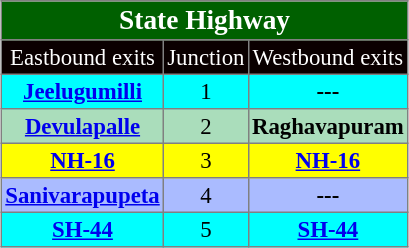<table border=1 cellpadding=2 style="margin-left:1em; margin-bottom: 1em; color: black; border-collapse: collapse; font-size: 95%;">
<tr align="center" style="background:#006000; color: white;font-size:120%;">
<td colspan="3"><strong>State Highway</strong></td>
</tr>
<tr align="center" style="background:#0a0000; color:white;">
<td>Eastbound exits</td>
<td>Junction</td>
<td>Westbound exits</td>
</tr>
<tr align="center">
<td bgcolor="#00ffff"><strong><a href='#'>Jeelugumilli</a></strong></td>
<td bgcolor="#00ffff">1</td>
<td bgcolor="#00ffff"><strong>---</strong></td>
</tr>
<tr align="center">
<td bgcolor="#aaddbb"><strong><a href='#'>Devulapalle</a></strong></td>
<td bgcolor="#aaddbb">2</td>
<td bgcolor="#aaddbb"><strong>Raghavapuram</strong></td>
</tr>
<tr align="center">
<td bgcolor="#ffff00"><strong><a href='#'>NH-16</a></strong></td>
<td bgcolor="ffff00">3</td>
<td bgcolor="#ffff00"><strong><a href='#'>NH-16</a></strong></td>
</tr>
<tr align="center">
<td bgcolor="#aabbff"><strong><a href='#'>Sanivarapupeta</a></strong></td>
<td bgcolor="aabbff">4</td>
<td bgcolor="#aabbff"><strong>---</strong></td>
</tr>
<tr align="center">
<td bgcolor="#00ffff"><strong><a href='#'>SH-44</a></strong></td>
<td bgcolor="00ffff">5</td>
<td bgcolor="#00ffff"><strong><a href='#'>SH-44</a></strong></td>
</tr>
</table>
